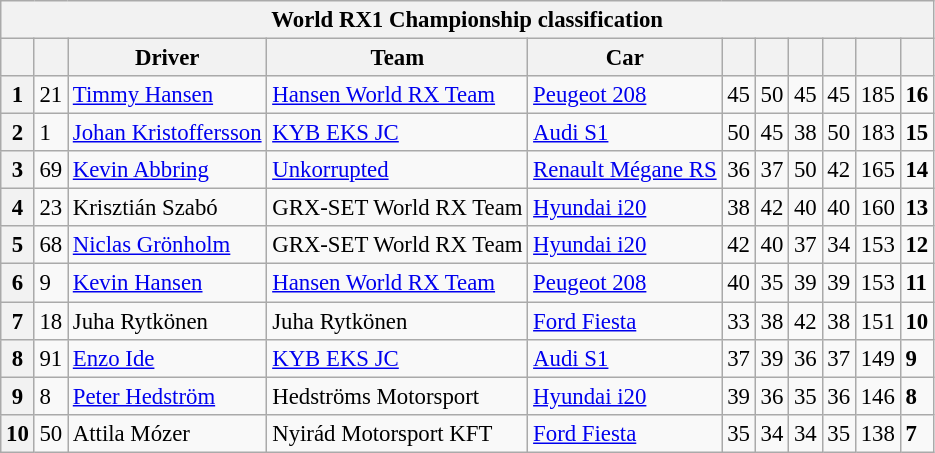<table class="wikitable" style="font-size:95%">
<tr>
<th colspan="11">World RX1 Championship classification</th>
</tr>
<tr>
<th></th>
<th></th>
<th>Driver</th>
<th>Team</th>
<th>Car</th>
<th></th>
<th></th>
<th></th>
<th></th>
<th></th>
<th></th>
</tr>
<tr>
<th>1</th>
<td>21</td>
<td> <a href='#'>Timmy Hansen</a></td>
<td><a href='#'>Hansen World RX Team</a></td>
<td><a href='#'>Peugeot 208</a></td>
<td>45</td>
<td>50</td>
<td>45</td>
<td>45</td>
<td>185</td>
<td><strong>16</strong></td>
</tr>
<tr>
<th>2</th>
<td>1</td>
<td> <a href='#'>Johan Kristoffersson</a></td>
<td><a href='#'>KYB EKS JC</a></td>
<td><a href='#'>Audi S1</a></td>
<td>50</td>
<td>45</td>
<td>38</td>
<td>50</td>
<td>183</td>
<td><strong>15</strong></td>
</tr>
<tr>
<th>3</th>
<td>69</td>
<td> <a href='#'>Kevin Abbring</a></td>
<td><a href='#'>Unkorrupted</a></td>
<td><a href='#'>Renault Mégane RS</a></td>
<td>36</td>
<td>37</td>
<td>50</td>
<td>42</td>
<td>165</td>
<td><strong>14</strong></td>
</tr>
<tr>
<th>4</th>
<td>23</td>
<td> Krisztián Szabó</td>
<td>GRX-SET World RX Team</td>
<td><a href='#'>Hyundai i20</a></td>
<td>38</td>
<td>42</td>
<td>40</td>
<td>40</td>
<td>160</td>
<td><strong>13</strong></td>
</tr>
<tr>
<th>5</th>
<td>68</td>
<td> <a href='#'>Niclas Grönholm</a></td>
<td>GRX-SET World RX Team</td>
<td><a href='#'>Hyundai i20</a></td>
<td>42</td>
<td>40</td>
<td>37</td>
<td>34</td>
<td>153</td>
<td><strong>12</strong></td>
</tr>
<tr>
<th>6</th>
<td>9</td>
<td> <a href='#'>Kevin Hansen</a></td>
<td><a href='#'>Hansen World RX Team</a></td>
<td><a href='#'>Peugeot 208</a></td>
<td>40</td>
<td>35</td>
<td>39</td>
<td>39</td>
<td>153</td>
<td><strong>11</strong></td>
</tr>
<tr>
<th>7</th>
<td>18</td>
<td> Juha Rytkönen</td>
<td>Juha Rytkönen</td>
<td><a href='#'>Ford Fiesta</a></td>
<td>33</td>
<td>38</td>
<td>42</td>
<td>38</td>
<td>151</td>
<td><strong>10</strong></td>
</tr>
<tr>
<th>8</th>
<td>91</td>
<td> <a href='#'>Enzo Ide</a></td>
<td><a href='#'>KYB EKS JC</a></td>
<td><a href='#'>Audi S1</a></td>
<td>37</td>
<td>39</td>
<td>36</td>
<td>37</td>
<td>149</td>
<td><strong>9</strong></td>
</tr>
<tr>
<th>9</th>
<td>8</td>
<td> <a href='#'>Peter Hedström</a></td>
<td>Hedströms Motorsport</td>
<td><a href='#'>Hyundai i20</a></td>
<td>39</td>
<td>36</td>
<td>35</td>
<td>36</td>
<td>146</td>
<td><strong>8</strong></td>
</tr>
<tr>
<th>10</th>
<td>50</td>
<td> Attila Mózer</td>
<td>Nyirád Motorsport KFT</td>
<td><a href='#'>Ford Fiesta</a></td>
<td>35</td>
<td>34</td>
<td>34</td>
<td>35</td>
<td>138</td>
<td><strong>7</strong></td>
</tr>
</table>
